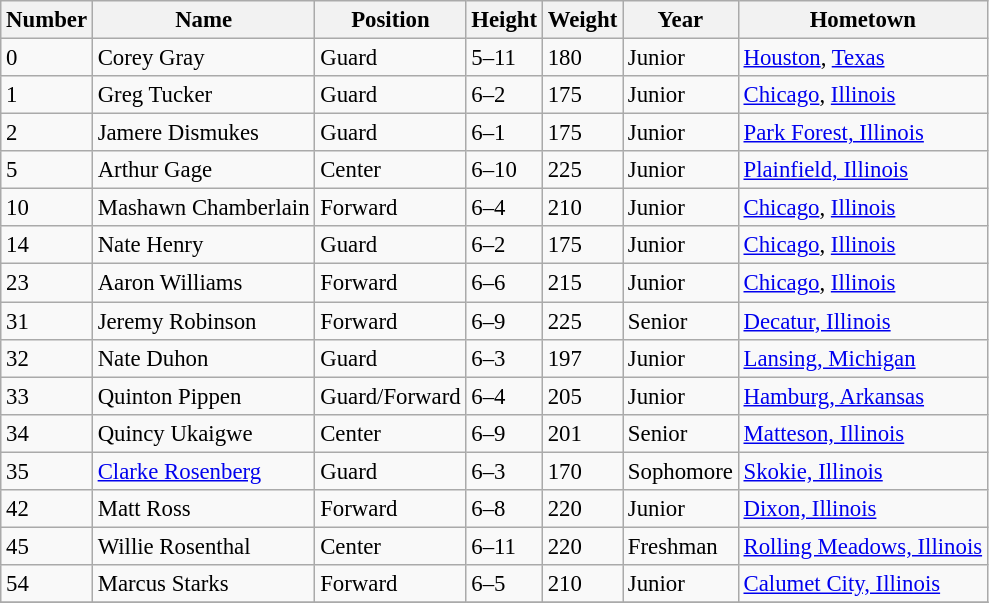<table class="wikitable" style="font-size: 95%;">
<tr>
<th>Number</th>
<th>Name</th>
<th>Position</th>
<th>Height</th>
<th>Weight</th>
<th>Year</th>
<th>Hometown</th>
</tr>
<tr>
<td>0</td>
<td>Corey Gray</td>
<td>Guard</td>
<td>5–11</td>
<td>180</td>
<td>Junior</td>
<td><a href='#'>Houston</a>, <a href='#'>Texas</a></td>
</tr>
<tr>
<td>1</td>
<td>Greg Tucker</td>
<td>Guard</td>
<td>6–2</td>
<td>175</td>
<td>Junior</td>
<td><a href='#'>Chicago</a>, <a href='#'>Illinois</a></td>
</tr>
<tr>
<td>2</td>
<td>Jamere Dismukes</td>
<td>Guard</td>
<td>6–1</td>
<td>175</td>
<td>Junior</td>
<td><a href='#'>Park Forest, Illinois</a></td>
</tr>
<tr>
<td>5</td>
<td>Arthur Gage</td>
<td>Center</td>
<td>6–10</td>
<td>225</td>
<td>Junior</td>
<td><a href='#'>Plainfield, Illinois</a></td>
</tr>
<tr>
<td>10</td>
<td>Mashawn Chamberlain</td>
<td>Forward</td>
<td>6–4</td>
<td>210</td>
<td>Junior</td>
<td><a href='#'>Chicago</a>, <a href='#'>Illinois</a></td>
</tr>
<tr>
<td>14</td>
<td>Nate Henry</td>
<td>Guard</td>
<td>6–2</td>
<td>175</td>
<td>Junior</td>
<td><a href='#'>Chicago</a>, <a href='#'>Illinois</a></td>
</tr>
<tr>
<td>23</td>
<td>Aaron Williams</td>
<td>Forward</td>
<td>6–6</td>
<td>215</td>
<td>Junior</td>
<td><a href='#'>Chicago</a>, <a href='#'>Illinois</a></td>
</tr>
<tr>
<td>31</td>
<td>Jeremy Robinson</td>
<td>Forward</td>
<td>6–9</td>
<td>225</td>
<td>Senior</td>
<td><a href='#'>Decatur, Illinois</a></td>
</tr>
<tr>
<td>32</td>
<td>Nate Duhon</td>
<td>Guard</td>
<td>6–3</td>
<td>197</td>
<td>Junior</td>
<td><a href='#'>Lansing, Michigan</a></td>
</tr>
<tr>
<td>33</td>
<td>Quinton Pippen</td>
<td>Guard/Forward</td>
<td>6–4</td>
<td>205</td>
<td>Junior</td>
<td><a href='#'>Hamburg, Arkansas</a></td>
</tr>
<tr>
<td>34</td>
<td>Quincy Ukaigwe</td>
<td>Center</td>
<td>6–9</td>
<td>201</td>
<td>Senior</td>
<td><a href='#'>Matteson, Illinois</a></td>
</tr>
<tr>
<td>35</td>
<td><a href='#'>Clarke Rosenberg</a></td>
<td>Guard</td>
<td>6–3</td>
<td>170</td>
<td>Sophomore</td>
<td><a href='#'>Skokie, Illinois</a></td>
</tr>
<tr>
<td>42</td>
<td>Matt Ross</td>
<td>Forward</td>
<td>6–8</td>
<td>220</td>
<td>Junior</td>
<td><a href='#'>Dixon, Illinois</a></td>
</tr>
<tr>
<td>45</td>
<td>Willie Rosenthal</td>
<td>Center</td>
<td>6–11</td>
<td>220</td>
<td>Freshman</td>
<td><a href='#'>Rolling Meadows, Illinois</a></td>
</tr>
<tr>
<td>54</td>
<td>Marcus Starks</td>
<td>Forward</td>
<td>6–5</td>
<td>210</td>
<td>Junior</td>
<td><a href='#'>Calumet City, Illinois</a></td>
</tr>
<tr>
</tr>
</table>
